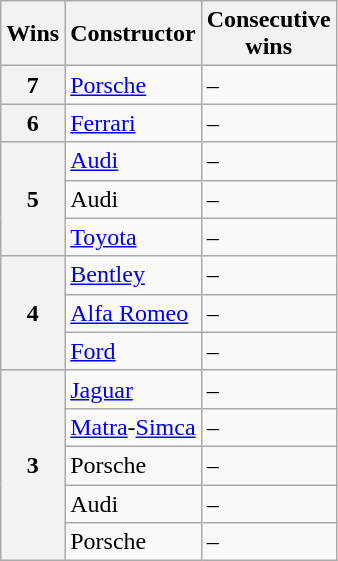<table class="wikitable">
<tr>
<th>Wins</th>
<th>Constructor</th>
<th>Consecutive<br>wins</th>
</tr>
<tr>
<th>7</th>
<td> <a href='#'>Porsche</a></td>
<td>–</td>
</tr>
<tr>
<th>6</th>
<td> <a href='#'>Ferrari</a></td>
<td>–</td>
</tr>
<tr>
<th rowspan="3">5</th>
<td> <a href='#'>Audi</a></td>
<td>–</td>
</tr>
<tr>
<td> Audi</td>
<td>–</td>
</tr>
<tr>
<td> <a href='#'>Toyota</a></td>
<td>–</td>
</tr>
<tr>
<th rowspan="3">4</th>
<td> <a href='#'>Bentley</a></td>
<td>–</td>
</tr>
<tr>
<td> <a href='#'>Alfa Romeo</a></td>
<td>–</td>
</tr>
<tr>
<td> <a href='#'>Ford</a></td>
<td>–</td>
</tr>
<tr>
<th rowspan="5">3</th>
<td> <a href='#'>Jaguar</a></td>
<td>–</td>
</tr>
<tr>
<td> <a href='#'>Matra</a>-<a href='#'>Simca</a></td>
<td>–</td>
</tr>
<tr>
<td> Porsche</td>
<td>–</td>
</tr>
<tr>
<td> Audi</td>
<td>–</td>
</tr>
<tr>
<td> Porsche</td>
<td>–</td>
</tr>
</table>
